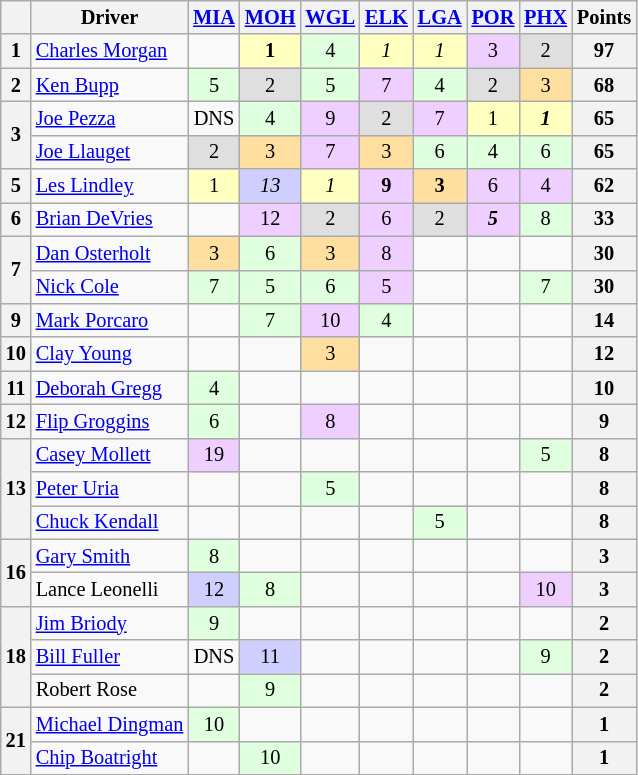<table class="wikitable" style="font-size:85%; text-align:center">
<tr>
<th valign="middle"></th>
<th valign="left">Driver</th>
<th><a href='#'>MIA</a></th>
<th><a href='#'>MOH</a></th>
<th><a href='#'>WGL</a></th>
<th><a href='#'>ELK</a></th>
<th><a href='#'>LGA</a></th>
<th><a href='#'>POR</a></th>
<th><a href='#'>PHX</a></th>
<th>Points</th>
</tr>
<tr>
<th>1</th>
<td align="left"> <a href='#'>Charles Morgan</a></td>
<td></td>
<td style="background:#ffffbf;"><strong>1</strong></td>
<td style="background:#dfffdf;">4</td>
<td style="background:#ffffbf;"><em>1</em></td>
<td style="background:#ffffbf;"><em>1</em></td>
<td style="background:#efcfff;">3</td>
<td style="background:#dfdfdf;">2</td>
<th>97</th>
</tr>
<tr>
<th>2</th>
<td align="left"> <a href='#'>Ken Bupp</a></td>
<td style="background:#dfffdf;">5</td>
<td style="background:#dfdfdf;">2</td>
<td style="background:#dfffdf;">5</td>
<td style="background:#efcfff;">7</td>
<td style="background:#dfffdf;">4</td>
<td style="background:#dfdfdf;">2</td>
<td style="background:#ffdf9f;">3</td>
<th>68</th>
</tr>
<tr>
<th rowspan="2">3</th>
<td align="left"> <a href='#'>Joe Pezza</a></td>
<td>DNS</td>
<td style="background:#dfffdf;">4</td>
<td style="background:#efcfff;">9</td>
<td style="background:#dfdfdf;">2</td>
<td style="background:#efcfff;">7</td>
<td style="background:#ffffbf;">1</td>
<td style="background:#ffffbf;"><strong><em>1</em></strong></td>
<th>65</th>
</tr>
<tr>
<td align="left"> <a href='#'>Joe Llauget</a></td>
<td style="background:#dfdfdf;">2</td>
<td style="background:#ffdf9f;">3</td>
<td style="background:#efcfff;">7</td>
<td style="background:#ffdf9f;">3</td>
<td style="background:#dfffdf;">6</td>
<td style="background:#dfffdf;">4</td>
<td style="background:#dfffdf;">6</td>
<th>65</th>
</tr>
<tr>
<th>5</th>
<td align="left"> <a href='#'>Les Lindley</a></td>
<td style="background:#ffffbf;">1</td>
<td style="background:#cfcfff;"><em>13</em></td>
<td style="background:#ffffbf;"><em>1</em></td>
<td style="background:#efcfff;"><strong>9</strong></td>
<td style="background:#ffdf9f;"><strong>3</strong></td>
<td style="background:#efcfff;">6</td>
<td style="background:#efcfff;">4</td>
<th>62</th>
</tr>
<tr>
<th>6</th>
<td align="left"> <a href='#'>Brian DeVries</a></td>
<td></td>
<td style="background:#efcfff;">12</td>
<td style="background:#dfdfdf;">2</td>
<td style="background:#efcfff;">6</td>
<td style="background:#dfdfdf;">2</td>
<td style="background:#efcfff;"><strong><em>5</em></strong></td>
<td style="background:#dfffdf;">8</td>
<th>33</th>
</tr>
<tr>
<th rowspan="2">7</th>
<td align="left"> <a href='#'>Dan Osterholt</a></td>
<td style="background:#ffdf9f;">3</td>
<td style="background:#dfffdf;">6</td>
<td style="background:#ffdf9f;">3</td>
<td style="background:#efcfff;">8</td>
<td></td>
<td></td>
<td></td>
<th>30</th>
</tr>
<tr>
<td align="left"> <a href='#'>Nick Cole</a></td>
<td style="background:#dfffdf;">7</td>
<td style="background:#dfffdf;">5</td>
<td style="background:#dfffdf;">6</td>
<td style="background:#efcfff;">5</td>
<td></td>
<td></td>
<td style="background:#dfffdf;">7</td>
<th>30</th>
</tr>
<tr>
<th>9</th>
<td align="left"> <a href='#'>Mark Porcaro</a></td>
<td></td>
<td style="background:#dfffdf;">7</td>
<td style="background:#efcfff;">10</td>
<td style="background:#dfffdf;">4</td>
<td></td>
<td></td>
<td></td>
<th>14</th>
</tr>
<tr>
<th>10</th>
<td align="left"> <a href='#'>Clay Young</a></td>
<td></td>
<td></td>
<td style="background:#ffdf9f;">3</td>
<td></td>
<td></td>
<td></td>
<td></td>
<th>12</th>
</tr>
<tr>
<th>11</th>
<td align="left"> <a href='#'>Deborah Gregg</a></td>
<td style="background:#dfffdf;">4</td>
<td></td>
<td></td>
<td></td>
<td></td>
<td></td>
<td></td>
<th>10</th>
</tr>
<tr>
<th>12</th>
<td align="left"> <a href='#'>Flip Groggins</a></td>
<td style="background:#dfffdf;">6</td>
<td></td>
<td style="background:#efcfff;">8</td>
<td></td>
<td></td>
<td></td>
<td></td>
<th>9</th>
</tr>
<tr>
<th rowspan="3">13</th>
<td align="left"> <a href='#'>Casey Mollett</a></td>
<td style="background:#efcfff;">19</td>
<td></td>
<td></td>
<td></td>
<td></td>
<td></td>
<td style="background:#dfffdf;">5</td>
<th>8</th>
</tr>
<tr>
<td align="left"> <a href='#'>Peter Uria</a></td>
<td></td>
<td></td>
<td style="background:#dfffdf;">5</td>
<td></td>
<td></td>
<td></td>
<td></td>
<th>8</th>
</tr>
<tr>
<td align="left"> <a href='#'>Chuck Kendall</a></td>
<td></td>
<td></td>
<td></td>
<td></td>
<td style="background:#dfffdf;">5</td>
<td></td>
<td></td>
<th>8</th>
</tr>
<tr>
<th rowspan="2">16</th>
<td align="left"> <a href='#'>Gary Smith</a></td>
<td style="background:#dfffdf;">8</td>
<td></td>
<td></td>
<td></td>
<td></td>
<td></td>
<td></td>
<th>3</th>
</tr>
<tr>
<td align="left"> Lance Leonelli</td>
<td style="background:#cfcfff;">12</td>
<td style="background:#dfffdf;">8</td>
<td></td>
<td></td>
<td></td>
<td></td>
<td style="background:#efcfff;">10</td>
<th>3</th>
</tr>
<tr>
<th rowspan="3">18</th>
<td align="left"> <a href='#'>Jim Briody</a></td>
<td style="background:#dfffdf;">9</td>
<td></td>
<td></td>
<td></td>
<td></td>
<td></td>
<td></td>
<th>2</th>
</tr>
<tr>
<td align="left"> <a href='#'>Bill Fuller</a></td>
<td>DNS</td>
<td style="background:#cfcfff;">11</td>
<td></td>
<td></td>
<td></td>
<td></td>
<td style="background:#dfffdf;">9</td>
<th>2</th>
</tr>
<tr>
<td align="left"> Robert Rose</td>
<td></td>
<td style="background:#dfffdf;">9</td>
<td></td>
<td></td>
<td></td>
<td></td>
<td></td>
<th>2</th>
</tr>
<tr>
<th rowspan="2">21</th>
<td align="left"> <a href='#'>Michael Dingman</a></td>
<td style="background:#dfffdf;">10</td>
<td></td>
<td></td>
<td></td>
<td></td>
<td></td>
<td></td>
<th>1</th>
</tr>
<tr>
<td align="left"> <a href='#'>Chip Boatright</a></td>
<td></td>
<td style="background:#dfffdf;">10</td>
<td></td>
<td></td>
<td></td>
<td></td>
<td></td>
<th>1</th>
</tr>
</table>
